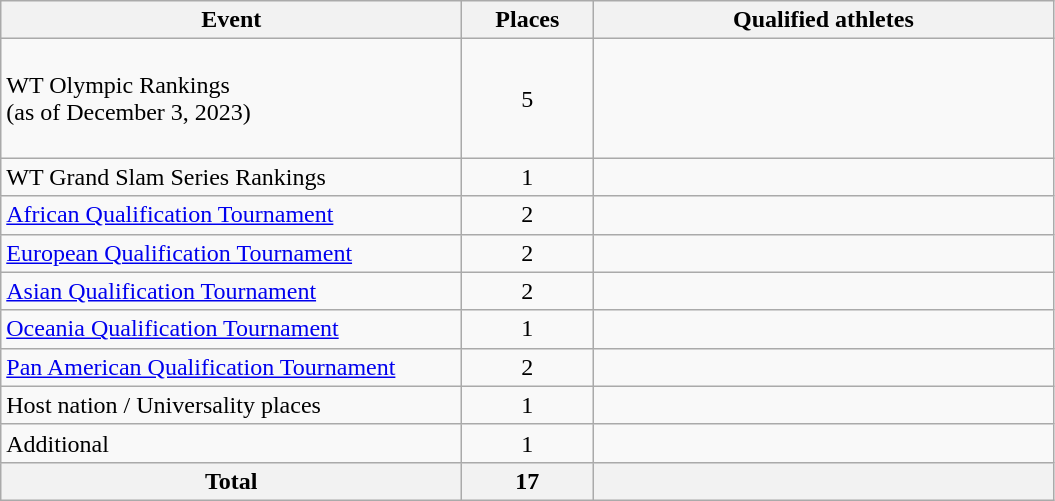<table class="wikitable">
<tr>
<th width=300>Event</th>
<th width=80>Places</th>
<th width=300>Qualified athletes</th>
</tr>
<tr>
<td>WT Olympic Rankings<br>(as of December 3, 2023)</td>
<td align=center>5</td>
<td><br><br><br><br></td>
</tr>
<tr>
<td>WT Grand Slam Series Rankings</td>
<td align=center>1</td>
<td></td>
</tr>
<tr>
<td><a href='#'>African Qualification Tournament</a></td>
<td align="center">2</td>
<td><br></td>
</tr>
<tr>
<td><a href='#'>European Qualification Tournament</a></td>
<td align=center>2</td>
<td><br></td>
</tr>
<tr>
<td><a href='#'>Asian Qualification Tournament</a></td>
<td align="center">2</td>
<td><br></td>
</tr>
<tr>
<td><a href='#'>Oceania Qualification Tournament</a></td>
<td align=center>1</td>
<td></td>
</tr>
<tr>
<td><a href='#'>Pan American Qualification Tournament</a></td>
<td align=center>2</td>
<td><br></td>
</tr>
<tr>
<td>Host nation / Universality places</td>
<td align="center">1</td>
<td></td>
</tr>
<tr>
<td>Additional</td>
<td align="center">1</td>
<td></td>
</tr>
<tr>
<th>Total</th>
<th>17</th>
<th></th>
</tr>
</table>
